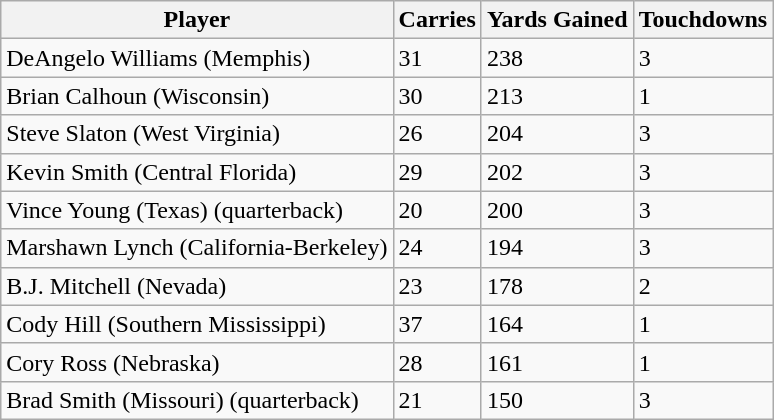<table class="wikitable">
<tr>
<th>Player</th>
<th>Carries</th>
<th>Yards Gained</th>
<th>Touchdowns</th>
</tr>
<tr>
<td>DeAngelo Williams (Memphis)</td>
<td>31</td>
<td>238</td>
<td>3</td>
</tr>
<tr>
<td>Brian Calhoun (Wisconsin)</td>
<td>30</td>
<td>213</td>
<td>1</td>
</tr>
<tr>
<td>Steve Slaton (West Virginia)</td>
<td>26</td>
<td>204</td>
<td>3</td>
</tr>
<tr>
<td>Kevin Smith (Central Florida)</td>
<td>29</td>
<td>202</td>
<td>3</td>
</tr>
<tr>
<td>Vince Young (Texas) (quarterback)</td>
<td>20</td>
<td>200</td>
<td>3</td>
</tr>
<tr>
<td>Marshawn Lynch (California-Berkeley)</td>
<td>24</td>
<td>194</td>
<td>3</td>
</tr>
<tr>
<td>B.J. Mitchell (Nevada)</td>
<td>23</td>
<td>178</td>
<td>2</td>
</tr>
<tr>
<td>Cody Hill (Southern Mississippi)</td>
<td>37</td>
<td>164</td>
<td>1</td>
</tr>
<tr>
<td>Cory Ross (Nebraska)</td>
<td>28</td>
<td>161</td>
<td>1</td>
</tr>
<tr>
<td>Brad Smith (Missouri) (quarterback)</td>
<td>21</td>
<td>150</td>
<td>3</td>
</tr>
</table>
